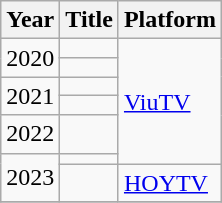<table class="wikitable plainrowheaders">
<tr>
<th scope="col">Year</th>
<th scope="col">Title</th>
<th scope="col">Platform</th>
</tr>
<tr>
<td rowspan="2">2020</td>
<td><em></em></td>
<td rowspan="6"><a href='#'>ViuTV</a></td>
</tr>
<tr>
<td><em></em></td>
</tr>
<tr>
<td rowspan="2">2021</td>
<td><em></em></td>
</tr>
<tr>
<td><em></em></td>
</tr>
<tr>
<td>2022</td>
<td><em></em></td>
</tr>
<tr>
<td rowspan="2">2023</td>
<td><em></em></td>
</tr>
<tr>
<td><em></em></td>
<td><a href='#'>HOYTV</a></td>
</tr>
<tr>
</tr>
</table>
